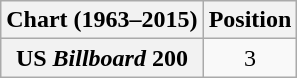<table class="wikitable sortable plainrowheaders" style="text-align:center">
<tr>
<th scope="col">Chart (1963–2015)</th>
<th scope="col">Position</th>
</tr>
<tr>
<th scope="row">US <em>Billboard</em> 200</th>
<td>3</td>
</tr>
</table>
